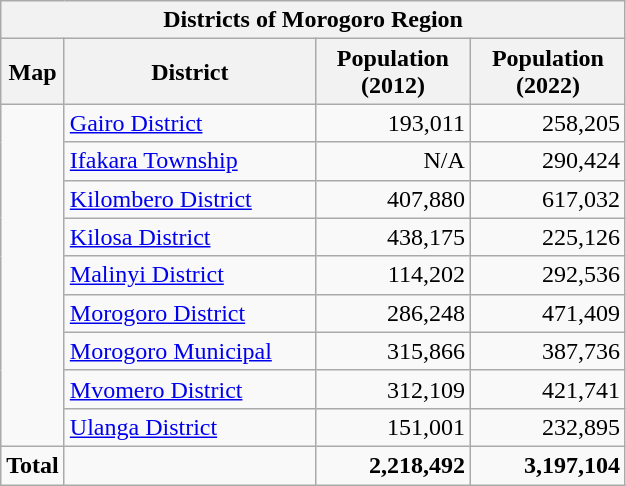<table class="wikitable">
<tr>
<th colspan="8">Districts of Morogoro Region</th>
</tr>
<tr style="text-align:center;">
<th>Map</th>
<th style="width: 10em">District</th>
<th style="width: 6em">Population<br>(2012)</th>
<th style="width: 6em">Population<br>(2022)</th>
</tr>
<tr>
<td rowspan=9></td>
<td><a href='#'>Gairo District</a></td>
<td style="text-align:right;">193,011</td>
<td style="text-align:right;">258,205</td>
</tr>
<tr>
<td><a href='#'>Ifakara Township</a></td>
<td style="text-align:right;">N/A</td>
<td style="text-align:right;">290,424</td>
</tr>
<tr>
<td><a href='#'>Kilombero District</a></td>
<td style="text-align:right;">407,880</td>
<td style="text-align:right;">617,032</td>
</tr>
<tr>
<td><a href='#'>Kilosa District</a></td>
<td style="text-align:right;">438,175</td>
<td style="text-align:right;">225,126</td>
</tr>
<tr>
<td><a href='#'>Malinyi District</a></td>
<td style="text-align:right;">114,202</td>
<td style="text-align:right;">292,536</td>
</tr>
<tr>
<td><a href='#'>Morogoro District</a></td>
<td style="text-align:right;">286,248</td>
<td style="text-align:right;">471,409</td>
</tr>
<tr>
<td><a href='#'>Morogoro Municipal</a></td>
<td style="text-align:right;">315,866</td>
<td style="text-align:right;">387,736</td>
</tr>
<tr>
<td><a href='#'>Mvomero District</a></td>
<td style="text-align:right;">312,109</td>
<td style="text-align:right;">421,741</td>
</tr>
<tr>
<td><a href='#'>Ulanga District</a></td>
<td style="text-align:right;">151,001</td>
<td style="text-align:right;">232,895</td>
</tr>
<tr>
<td><strong>Total</strong></td>
<td></td>
<td style="text-align:right;"><strong>2,218,492</strong></td>
<td style="text-align:right;"><strong>3,197,104</strong></td>
</tr>
</table>
